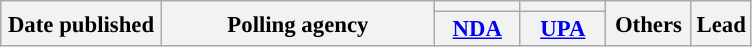<table class="wikitable sortable" style="text-align:center;font-size:95%;line-height:16px">
<tr>
<th rowspan="2" width="100px">Date published</th>
<th rowspan="2" width="175px">Polling agency</th>
<th style="background:"></th>
<th style="background:"></th>
<th rowspan="2" width="50px" class="unsortable">Others</th>
<th rowspan="2">Lead</th>
</tr>
<tr>
<th width="50px" class="unsortable"><a href='#'>NDA</a></th>
<th width="50px" class="unsortable"><a href='#'>UPA</a></th>
</tr>
</table>
